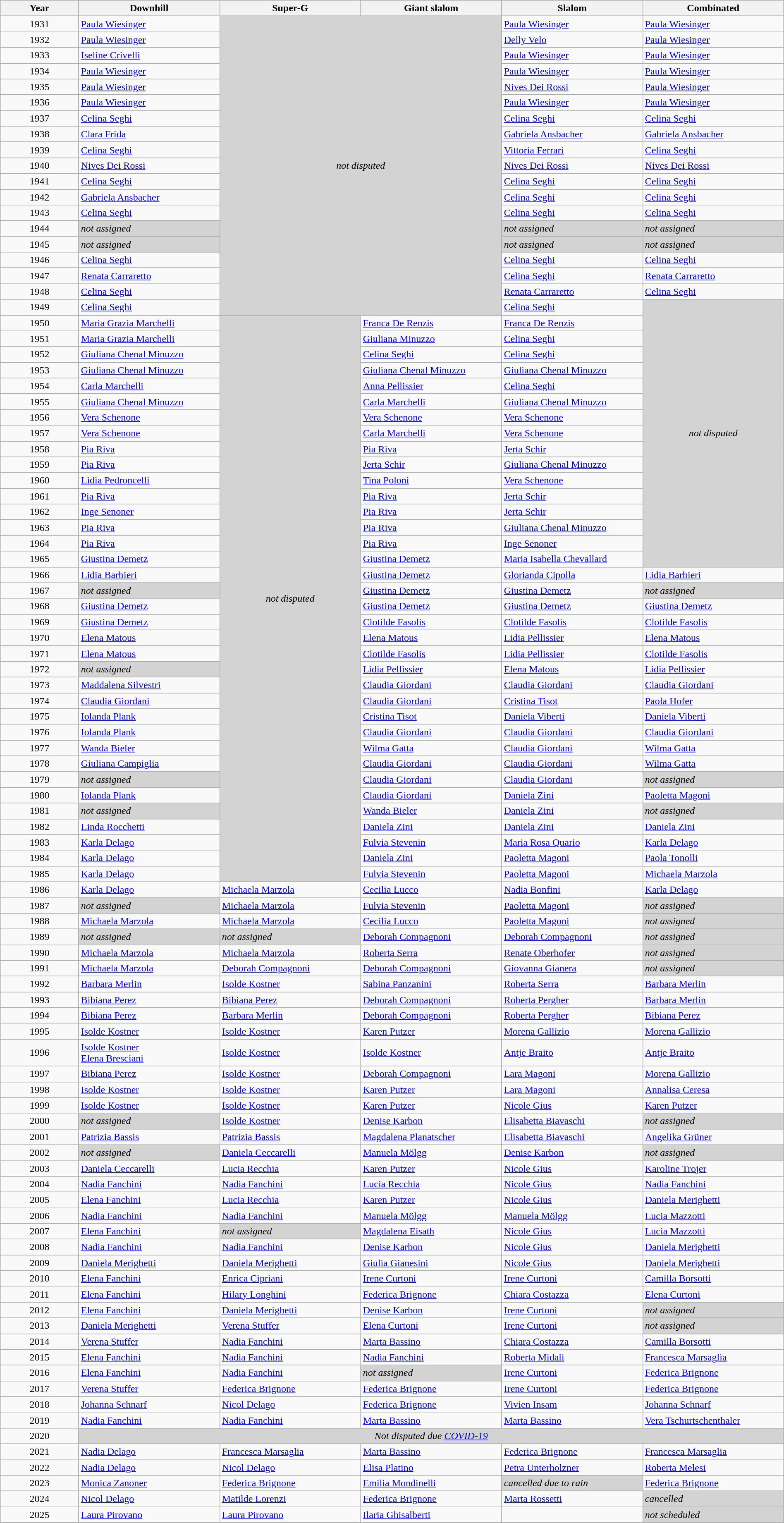<table class="wikitable sortable" width=100%>
<tr>
<th width=10%>Year</th>
<th width=18%>Downhill</th>
<th width=18%>Super-G</th>
<th width=18%>Giant slalom</th>
<th width=18%>Slalom</th>
<th width=18%>Combinated</th>
</tr>
<tr>
<td align=center>1931</td>
<td><a href='#'>Paula Wiesinger</a></td>
<td bgcolor=lightgrey align=center colspan=2 rowspan=19><em>not disputed</em></td>
<td><a href='#'>Paula Wiesinger</a></td>
<td><a href='#'>Paula Wiesinger</a></td>
</tr>
<tr>
<td align=center>1932</td>
<td><a href='#'>Paula Wiesinger</a></td>
<td><a href='#'>Delly Velo</a></td>
<td><a href='#'>Paula Wiesinger</a></td>
</tr>
<tr>
<td align=center>1933</td>
<td><a href='#'>Iseline Crivelli</a></td>
<td><a href='#'>Paula Wiesinger</a></td>
<td><a href='#'>Paula Wiesinger</a></td>
</tr>
<tr>
<td align=center>1934</td>
<td><a href='#'>Paula Wiesinger</a></td>
<td><a href='#'>Paula Wiesinger</a></td>
<td><a href='#'>Paula Wiesinger</a></td>
</tr>
<tr>
<td align=center>1935</td>
<td><a href='#'>Paula Wiesinger</a></td>
<td><a href='#'>Nives Dei Rossi</a></td>
<td><a href='#'>Paula Wiesinger</a></td>
</tr>
<tr>
<td align=center>1936</td>
<td><a href='#'>Paula Wiesinger</a></td>
<td><a href='#'>Paula Wiesinger</a></td>
<td><a href='#'>Paula Wiesinger</a></td>
</tr>
<tr>
<td align=center>1937</td>
<td><a href='#'>Celina Seghi</a></td>
<td><a href='#'>Celina Seghi</a></td>
<td><a href='#'>Celina Seghi</a></td>
</tr>
<tr>
<td align=center>1938</td>
<td><a href='#'>Clara Frida</a></td>
<td><a href='#'>Gabriela Ansbacher</a></td>
<td><a href='#'>Gabriela Ansbacher</a></td>
</tr>
<tr>
<td align=center>1939</td>
<td><a href='#'>Celina Seghi</a></td>
<td><a href='#'>Vittoria Ferrari</a></td>
<td><a href='#'>Celina Seghi</a></td>
</tr>
<tr>
<td align=center>1940</td>
<td><a href='#'>Nives Dei Rossi</a></td>
<td><a href='#'>Nives Dei Rossi</a></td>
<td><a href='#'>Nives Dei Rossi</a></td>
</tr>
<tr>
<td align=center>1941</td>
<td><a href='#'>Celina Seghi</a></td>
<td><a href='#'>Celina Seghi</a></td>
<td><a href='#'>Celina Seghi</a></td>
</tr>
<tr>
<td align=center>1942</td>
<td><a href='#'>Gabriela Ansbacher</a></td>
<td><a href='#'>Celina Seghi</a></td>
<td><a href='#'>Celina Seghi</a></td>
</tr>
<tr>
<td align=center>1943</td>
<td><a href='#'>Celina Seghi</a></td>
<td><a href='#'>Celina Seghi</a></td>
<td><a href='#'>Celina Seghi</a></td>
</tr>
<tr>
<td align=center>1944</td>
<td bgcolor=lightgrey><em>not assigned</em></td>
<td bgcolor=lightgrey><em>not assigned</em></td>
<td bgcolor=lightgrey><em>not assigned</em></td>
</tr>
<tr>
<td align=center>1945</td>
<td bgcolor=lightgrey><em>not assigned</em></td>
<td bgcolor=lightgrey><em>not assigned</em></td>
<td bgcolor=lightgrey><em>not assigned</em></td>
</tr>
<tr>
<td align=center>1946</td>
<td><a href='#'>Celina Seghi</a></td>
<td><a href='#'>Celina Seghi</a></td>
<td><a href='#'>Celina Seghi</a></td>
</tr>
<tr>
<td align=center>1947</td>
<td><a href='#'>Renata Carraretto</a></td>
<td><a href='#'>Celina Seghi</a></td>
<td><a href='#'>Renata Carraretto</a></td>
</tr>
<tr>
<td align=center>1948</td>
<td><a href='#'>Celina Seghi</a></td>
<td><a href='#'>Renata Carraretto</a></td>
<td><a href='#'>Celina Seghi</a></td>
</tr>
<tr>
<td align=center>1949</td>
<td><a href='#'>Celina Seghi</a></td>
<td><a href='#'>Celina Seghi</a></td>
<td bgcolor=lightgrey align=center rowspan=17><em>not disputed</em></td>
</tr>
<tr>
<td align=center>1950</td>
<td><a href='#'>Maria Grazia Marchelli</a></td>
<td bgcolor=lightgrey align=center rowspan=36><em>not disputed</em></td>
<td><a href='#'>Franca De Renzis</a></td>
<td><a href='#'>Franca De Renzis</a></td>
</tr>
<tr>
<td align=center>1951</td>
<td><a href='#'>Maria Grazia Marchelli</a></td>
<td><a href='#'>Giuliana Minuzzo</a></td>
<td><a href='#'>Celina Seghi</a></td>
</tr>
<tr>
<td align=center>1952</td>
<td><a href='#'>Giuliana Chenal Minuzzo</a></td>
<td><a href='#'>Celina Seghi</a></td>
<td><a href='#'>Celina Seghi</a></td>
</tr>
<tr>
<td align=center>1953</td>
<td><a href='#'>Giuliana Chenal Minuzzo</a></td>
<td><a href='#'>Giuliana Chenal Minuzzo</a></td>
<td><a href='#'>Giuliana Chenal Minuzzo</a></td>
</tr>
<tr>
<td align=center>1954</td>
<td><a href='#'>Carla Marchelli</a></td>
<td><a href='#'>Anna Pellissier</a></td>
<td><a href='#'>Celina Seghi</a></td>
</tr>
<tr>
<td align=center>1955</td>
<td><a href='#'>Giuliana Chenal Minuzzo</a></td>
<td><a href='#'>Carla Marchelli</a></td>
<td><a href='#'>Giuliana Chenal Minuzzo</a></td>
</tr>
<tr>
<td align=center>1956</td>
<td><a href='#'>Vera Schenone</a></td>
<td><a href='#'>Vera Schenone</a></td>
<td><a href='#'>Vera Schenone</a></td>
</tr>
<tr>
<td align=center>1957</td>
<td><a href='#'>Vera Schenone</a></td>
<td><a href='#'>Carla Marchelli</a></td>
<td><a href='#'>Vera Schenone</a></td>
</tr>
<tr>
<td align=center>1958</td>
<td><a href='#'>Pia Riva</a></td>
<td><a href='#'>Pia Riva</a></td>
<td><a href='#'>Jerta Schir</a></td>
</tr>
<tr>
<td align=center>1959</td>
<td><a href='#'>Pia Riva</a></td>
<td><a href='#'>Jerta Schir</a></td>
<td><a href='#'>Giuliana Chenal Minuzzo</a></td>
</tr>
<tr>
<td align=center>1960</td>
<td><a href='#'>Lidia Pedroncelli</a></td>
<td><a href='#'>Tina Poloni</a></td>
<td><a href='#'>Vera Schenone</a></td>
</tr>
<tr>
<td align=center>1961</td>
<td><a href='#'>Pia Riva</a></td>
<td><a href='#'>Pia Riva</a></td>
<td><a href='#'>Jerta Schir</a></td>
</tr>
<tr>
<td align=center>1962</td>
<td><a href='#'>Inge Senoner</a></td>
<td><a href='#'>Pia Riva</a></td>
<td><a href='#'>Jerta Schir</a></td>
</tr>
<tr>
<td align=center>1963</td>
<td><a href='#'>Pia Riva</a></td>
<td><a href='#'>Pia Riva</a></td>
<td><a href='#'>Giuliana Chenal Minuzzo</a></td>
</tr>
<tr>
<td align=center>1964</td>
<td><a href='#'>Pia Riva</a></td>
<td><a href='#'>Pia Riva</a></td>
<td><a href='#'>Inge Senoner</a></td>
</tr>
<tr>
<td align=center>1965</td>
<td><a href='#'>Giustina Demetz</a></td>
<td><a href='#'>Giustina Demetz</a></td>
<td><a href='#'>Maria Isabella Chevallard</a></td>
</tr>
<tr>
<td align=center>1966</td>
<td><a href='#'>Lidia Barbieri</a></td>
<td><a href='#'>Giustina Demetz</a></td>
<td><a href='#'>Glorianda Cipolla</a></td>
<td><a href='#'>Lidia Barbieri</a></td>
</tr>
<tr>
<td align=center>1967</td>
<td bgcolor=lightgrey><em>not assigned</em></td>
<td><a href='#'>Giustina Demetz</a></td>
<td><a href='#'>Giustina Demetz</a></td>
<td bgcolor=lightgrey><em>not assigned</em></td>
</tr>
<tr>
<td align=center>1968</td>
<td><a href='#'>Giustina Demetz</a></td>
<td><a href='#'>Giustina Demetz</a></td>
<td><a href='#'>Giustina Demetz</a></td>
<td><a href='#'>Giustina Demetz</a></td>
</tr>
<tr>
<td align=center>1969</td>
<td><a href='#'>Giustina Demetz</a></td>
<td><a href='#'>Clotilde Fasolis</a></td>
<td><a href='#'>Clotilde Fasolis</a></td>
<td><a href='#'>Clotilde Fasolis</a></td>
</tr>
<tr>
<td align=center>1970</td>
<td><a href='#'>Elena Matous</a></td>
<td><a href='#'>Elena Matous</a></td>
<td><a href='#'>Lidia Pellissier</a></td>
<td><a href='#'>Elena Matous</a></td>
</tr>
<tr>
<td align=center>1971</td>
<td><a href='#'>Elena Matous</a></td>
<td><a href='#'>Clotilde Fasolis</a></td>
<td><a href='#'>Lidia Pellissier</a></td>
<td><a href='#'>Clotilde Fasolis</a></td>
</tr>
<tr>
<td align=center>1972</td>
<td bgcolor=lightgrey><em>not assigned</em></td>
<td><a href='#'>Lidia Pellissier</a></td>
<td><a href='#'>Elena Matous</a></td>
<td><a href='#'>Lidia Pellissier</a></td>
</tr>
<tr>
<td align=center>1973</td>
<td><a href='#'>Maddalena Silvestri</a></td>
<td><a href='#'>Claudia Giordani</a></td>
<td><a href='#'>Claudia Giordani</a></td>
<td><a href='#'>Claudia Giordani</a></td>
</tr>
<tr>
<td align=center>1974</td>
<td><a href='#'>Claudia Giordani</a></td>
<td><a href='#'>Claudia Giordani</a></td>
<td><a href='#'>Cristina Tisot</a></td>
<td><a href='#'>Paola Hofer</a></td>
</tr>
<tr>
<td align=center>1975</td>
<td><a href='#'>Iolanda Plank</a></td>
<td><a href='#'>Cristina Tisot</a></td>
<td><a href='#'>Daniela Viberti</a></td>
<td><a href='#'>Daniela Viberti</a></td>
</tr>
<tr>
<td align=center>1976</td>
<td><a href='#'>Iolanda Plank</a></td>
<td><a href='#'>Claudia Giordani</a></td>
<td><a href='#'>Claudia Giordani</a></td>
<td><a href='#'>Claudia Giordani</a></td>
</tr>
<tr>
<td align=center>1977</td>
<td><a href='#'>Wanda Bieler</a></td>
<td><a href='#'>Wilma Gatta</a></td>
<td><a href='#'>Claudia Giordani</a></td>
<td><a href='#'>Wilma Gatta</a></td>
</tr>
<tr>
<td align=center>1978</td>
<td><a href='#'>Giuliana Campiglia</a></td>
<td><a href='#'>Claudia Giordani</a></td>
<td><a href='#'>Claudia Giordani</a></td>
<td><a href='#'>Wilma Gatta</a></td>
</tr>
<tr>
<td align=center>1979</td>
<td bgcolor=lightgrey><em>not assigned</em></td>
<td><a href='#'>Claudia Giordani</a></td>
<td><a href='#'>Claudia Giordani</a></td>
<td bgcolor=lightgrey><em>not assigned</em></td>
</tr>
<tr>
<td align=center>1980</td>
<td><a href='#'>Iolanda Plank</a></td>
<td><a href='#'>Claudia Giordani</a></td>
<td><a href='#'>Daniela Zini</a></td>
<td><a href='#'>Paoletta Magoni</a></td>
</tr>
<tr>
<td align=center>1981</td>
<td bgcolor=lightgrey><em>not assigned</em></td>
<td><a href='#'>Wanda Bieler</a></td>
<td><a href='#'>Daniela Zini</a></td>
<td bgcolor=lightgrey><em>not assigned</em></td>
</tr>
<tr>
<td align=center>1982</td>
<td><a href='#'>Linda Rocchetti</a></td>
<td><a href='#'>Daniela Zini</a></td>
<td><a href='#'>Daniela Zini</a></td>
<td><a href='#'>Daniela Zini</a></td>
</tr>
<tr>
<td align=center>1983</td>
<td><a href='#'>Karla Delago</a></td>
<td><a href='#'>Fulvia Stevenin</a></td>
<td><a href='#'>Maria Rosa Quario</a></td>
<td><a href='#'>Karla Delago</a></td>
</tr>
<tr>
<td align=center>1984</td>
<td><a href='#'>Karla Delago</a></td>
<td><a href='#'>Daniela Zini</a></td>
<td><a href='#'>Paoletta Magoni</a></td>
<td><a href='#'>Paola Tonolli</a></td>
</tr>
<tr>
<td align=center>1985</td>
<td><a href='#'>Karla Delago</a></td>
<td><a href='#'>Fulvia Stevenin</a></td>
<td><a href='#'>Paoletta Magoni</a></td>
<td><a href='#'>Michaela Marzola</a></td>
</tr>
<tr>
<td align=center>1986</td>
<td><a href='#'>Karla Delago</a></td>
<td><a href='#'>Michaela Marzola</a></td>
<td><a href='#'>Cecilia Lucco</a></td>
<td><a href='#'>Nadia Bonfini</a></td>
<td><a href='#'>Karla Delago</a></td>
</tr>
<tr>
<td align=center>1987</td>
<td bgcolor=lightgrey><em>not assigned</em></td>
<td><a href='#'>Michaela Marzola</a></td>
<td><a href='#'>Fulvia Stevenin</a></td>
<td><a href='#'>Paoletta Magoni</a></td>
<td bgcolor=lightgrey><em>not assigned</em></td>
</tr>
<tr>
<td align=center>1988</td>
<td><a href='#'>Michaela Marzola</a></td>
<td><a href='#'>Michaela Marzola</a></td>
<td><a href='#'>Cecilia Lucco</a></td>
<td><a href='#'>Paoletta Magoni</a></td>
<td bgcolor=lightgrey><em>not assigned</em></td>
</tr>
<tr>
<td align=center>1989</td>
<td bgcolor=lightgrey><em>not assigned</em></td>
<td bgcolor=lightgrey><em>not assigned</em></td>
<td><a href='#'>Deborah Compagnoni</a></td>
<td><a href='#'>Deborah Compagnoni</a></td>
<td bgcolor=lightgrey><em>not assigned</em></td>
</tr>
<tr>
<td align=center>1990</td>
<td><a href='#'>Michaela Marzola</a></td>
<td><a href='#'>Michaela Marzola</a></td>
<td><a href='#'>Roberta Serra</a></td>
<td><a href='#'>Renate Oberhofer</a></td>
<td bgcolor=lightgrey><em>not assigned</em></td>
</tr>
<tr>
<td align=center>1991</td>
<td><a href='#'>Michaela Marzola</a></td>
<td><a href='#'>Deborah Compagnoni</a></td>
<td><a href='#'>Deborah Compagnoni</a></td>
<td><a href='#'>Giovanna Gianera</a></td>
<td bgcolor=lightgrey><em>not assigned</em></td>
</tr>
<tr>
<td align=center>1992</td>
<td><a href='#'>Barbara Merlin</a></td>
<td><a href='#'>Isolde Kostner</a></td>
<td><a href='#'>Sabina Panzanini</a></td>
<td><a href='#'>Roberta Serra</a></td>
<td><a href='#'>Barbara Merlin</a></td>
</tr>
<tr>
<td align=center>1993</td>
<td><a href='#'>Bibiana Perez</a></td>
<td><a href='#'>Bibiana Perez</a></td>
<td><a href='#'>Deborah Compagnoni</a></td>
<td><a href='#'>Roberta Pergher</a></td>
<td><a href='#'>Barbara Merlin</a></td>
</tr>
<tr>
<td align=center>1994</td>
<td><a href='#'>Bibiana Perez</a></td>
<td><a href='#'>Barbara Merlin</a></td>
<td><a href='#'>Deborah Compagnoni</a></td>
<td><a href='#'>Roberta Pergher</a></td>
<td><a href='#'>Bibiana Perez</a></td>
</tr>
<tr>
<td align=center>1995</td>
<td><a href='#'>Isolde Kostner</a></td>
<td><a href='#'>Isolde Kostner</a></td>
<td><a href='#'>Karen Putzer</a></td>
<td><a href='#'>Morena Gallizio</a></td>
<td><a href='#'>Morena Gallizio</a></td>
</tr>
<tr>
<td align=center>1996</td>
<td><a href='#'>Isolde Kostner</a><br><a href='#'>Elena Bresciani</a></td>
<td><a href='#'>Isolde Kostner</a></td>
<td><a href='#'>Isolde Kostner</a></td>
<td><a href='#'>Antje Braito</a></td>
<td><a href='#'>Antje Braito</a></td>
</tr>
<tr>
<td align=center>1997</td>
<td><a href='#'>Bibiana Perez</a></td>
<td><a href='#'>Isolde Kostner</a></td>
<td><a href='#'>Deborah Compagnoni</a></td>
<td><a href='#'>Lara Magoni</a></td>
<td><a href='#'>Morena Gallizio</a></td>
</tr>
<tr>
<td align=center>1998</td>
<td><a href='#'>Isolde Kostner</a></td>
<td><a href='#'>Isolde Kostner</a></td>
<td><a href='#'>Karen Putzer</a></td>
<td><a href='#'>Lara Magoni</a></td>
<td><a href='#'>Annalisa Ceresa</a></td>
</tr>
<tr>
<td align=center>1999</td>
<td><a href='#'>Isolde Kostner</a></td>
<td><a href='#'>Isolde Kostner</a></td>
<td><a href='#'>Karen Putzer</a></td>
<td><a href='#'>Nicole Gius</a></td>
<td><a href='#'>Karen Putzer</a></td>
</tr>
<tr>
<td align=center>2000</td>
<td bgcolor=lightgrey><em>not assigned</em></td>
<td><a href='#'>Isolde Kostner</a></td>
<td><a href='#'>Denise Karbon</a></td>
<td><a href='#'>Elisabetta Biavaschi</a></td>
<td bgcolor=lightgrey><em>not assigned</em></td>
</tr>
<tr>
<td align=center>2001</td>
<td><a href='#'>Patrizia Bassis</a></td>
<td><a href='#'>Patrizia Bassis</a></td>
<td><a href='#'>Magdalena Planatscher</a></td>
<td><a href='#'>Elisabetta Biavaschi</a></td>
<td><a href='#'>Angelika Grüner</a></td>
</tr>
<tr>
<td align=center>2002</td>
<td bgcolor=lightgrey><em>not assigned</em></td>
<td><a href='#'>Daniela Ceccarelli</a></td>
<td><a href='#'>Manuela Mölgg</a></td>
<td><a href='#'>Denise Karbon</a></td>
<td bgcolor=lightgrey><em>not assigned</em></td>
</tr>
<tr>
<td align=center>2003</td>
<td><a href='#'>Daniela Ceccarelli</a></td>
<td><a href='#'>Lucia Recchia</a></td>
<td><a href='#'>Karen Putzer</a></td>
<td><a href='#'>Nicole Gius</a></td>
<td><a href='#'>Karoline Trojer</a></td>
</tr>
<tr>
<td align=center>2004</td>
<td><a href='#'>Nadia Fanchini</a></td>
<td><a href='#'>Nadia Fanchini</a></td>
<td><a href='#'>Lucia Recchia</a></td>
<td><a href='#'>Nicole Gius</a></td>
<td><a href='#'>Nadia Fanchini</a></td>
</tr>
<tr>
<td align=center>2005</td>
<td><a href='#'>Elena Fanchini</a></td>
<td><a href='#'>Lucia Recchia</a></td>
<td><a href='#'>Karen Putzer</a></td>
<td><a href='#'>Nicole Gius</a></td>
<td><a href='#'>Daniela Merighetti</a></td>
</tr>
<tr>
<td align=center>2006</td>
<td><a href='#'>Nadia Fanchini</a></td>
<td><a href='#'>Nadia Fanchini</a></td>
<td><a href='#'>Manuela Mölgg</a></td>
<td><a href='#'>Manuela Mölgg</a></td>
<td><a href='#'>Lucia Mazzotti</a></td>
</tr>
<tr>
<td align=center>2007</td>
<td><a href='#'>Elena Fanchini</a></td>
<td bgcolor=lightgrey><em>not assigned</em></td>
<td><a href='#'>Magdalena Eisath</a></td>
<td><a href='#'>Nicole Gius</a></td>
<td><a href='#'>Lucia Mazzotti</a></td>
</tr>
<tr>
<td align=center>2008</td>
<td><a href='#'>Nadia Fanchini</a></td>
<td><a href='#'>Nadia Fanchini</a></td>
<td><a href='#'>Denise Karbon</a></td>
<td><a href='#'>Nicole Gius</a></td>
<td><a href='#'>Daniela Merighetti</a></td>
</tr>
<tr>
<td align=center>2009</td>
<td><a href='#'>Daniela Merighetti</a></td>
<td><a href='#'>Daniela Merighetti</a></td>
<td><a href='#'>Giulia Gianesini</a></td>
<td><a href='#'>Nicole Gius</a></td>
<td><a href='#'>Daniela Merighetti</a></td>
</tr>
<tr>
<td align=center>2010</td>
<td><a href='#'>Elena Fanchini</a></td>
<td><a href='#'>Enrica Cipriani</a></td>
<td><a href='#'>Irene Curtoni</a></td>
<td><a href='#'>Irene Curtoni</a></td>
<td><a href='#'>Camilla Borsotti</a></td>
</tr>
<tr>
<td align=center>2011</td>
<td><a href='#'>Elena Fanchini</a></td>
<td><a href='#'>Hilary Longhini</a></td>
<td><a href='#'>Federica Brignone</a></td>
<td><a href='#'>Chiara Costazza</a></td>
<td><a href='#'>Elena Curtoni</a></td>
</tr>
<tr>
<td align=center>2012</td>
<td><a href='#'>Elena Fanchini</a></td>
<td><a href='#'>Daniela Merighetti</a></td>
<td><a href='#'>Denise Karbon</a></td>
<td><a href='#'>Irene Curtoni</a></td>
<td bgcolor=lightgrey><em>not assigned</em></td>
</tr>
<tr>
<td align=center>2013</td>
<td><a href='#'>Daniela Merighetti</a></td>
<td><a href='#'>Verena Stuffer</a></td>
<td><a href='#'>Elena Curtoni</a></td>
<td><a href='#'>Irene Curtoni</a></td>
<td bgcolor=lightgrey><em>not assigned</em></td>
</tr>
<tr>
<td align=center>2014</td>
<td><a href='#'>Verena Stuffer</a></td>
<td><a href='#'>Nadia Fanchini</a></td>
<td><a href='#'>Marta Bassino</a></td>
<td><a href='#'>Chiara Costazza</a></td>
<td><a href='#'>Camilla Borsotti</a></td>
</tr>
<tr>
<td align=center>2015</td>
<td><a href='#'>Elena Fanchini</a></td>
<td><a href='#'>Nadia Fanchini</a></td>
<td><a href='#'>Nadia Fanchini</a></td>
<td><a href='#'>Roberta Midali</a></td>
<td><a href='#'>Francesca Marsaglia</a></td>
</tr>
<tr>
<td align=center>2016</td>
<td><a href='#'>Elena Fanchini</a></td>
<td><a href='#'>Nadia Fanchini</a></td>
<td bgcolor=lightgrey><em>not assigned</em></td>
<td><a href='#'>Irene Curtoni</a></td>
<td><a href='#'>Federica Brignone</a></td>
</tr>
<tr>
<td align=center>2017</td>
<td><a href='#'>Verena Stuffer</a></td>
<td><a href='#'>Federica Brignone</a></td>
<td><a href='#'>Federica Brignone</a></td>
<td><a href='#'>Irene Curtoni</a></td>
<td><a href='#'>Federica Brignone</a></td>
</tr>
<tr>
<td align=center>2018</td>
<td><a href='#'>Johanna Schnarf</a></td>
<td><a href='#'>Nicol Delago</a></td>
<td><a href='#'>Federica Brignone</a></td>
<td><a href='#'>Vivien Insam</a></td>
<td><a href='#'>Johanna Schnarf</a></td>
</tr>
<tr>
<td align=center>2019</td>
<td><a href='#'>Nadia Fanchini</a></td>
<td><a href='#'>Nadia Fanchini</a></td>
<td><a href='#'>Marta Bassino</a></td>
<td><a href='#'>Marta Bassino</a></td>
<td><a href='#'>Vera Tschurtschenthaler</a></td>
</tr>
<tr>
<td align=center>2020</td>
<td bgcolor=lightgrey colspan=5 align=center><em>Not disputed due <a href='#'>COVID-19</a></em></td>
</tr>
<tr>
<td align=center>2021</td>
<td><a href='#'>Nadia Delago</a></td>
<td><a href='#'>Francesca Marsaglia</a></td>
<td><a href='#'>Marta Bassino</a></td>
<td><a href='#'>Federica Brignone</a></td>
<td><a href='#'>Francesca Marsaglia</a></td>
</tr>
<tr>
<td align=center>2022</td>
<td><a href='#'>Nadia Delago</a></td>
<td><a href='#'>Nicol Delago</a></td>
<td><a href='#'>Elisa Platino</a></td>
<td><a href='#'>Petra Unterholzner</a></td>
<td><a href='#'>Roberta Melesi</a></td>
</tr>
<tr>
<td align=center>2023</td>
<td><a href='#'>Monica Zanoner</a></td>
<td><a href='#'>Federica Brignone</a></td>
<td><a href='#'>Emilia Mondinelli </a></td>
<td bgcolor=lightgrey><em>cancelled due to rain</em></td>
<td><a href='#'>Federica Brignone</a></td>
</tr>
<tr>
<td align=center>2024</td>
<td><a href='#'>Nicol Delago</a></td>
<td><a href='#'>Matilde Lorenzi</a></td>
<td><a href='#'>Federica Brignone</a></td>
<td><a href='#'>Marta Rossetti</a></td>
<td bgcolor=lightgrey><em>cancelled</em></td>
</tr>
<tr>
<td align=center>2025</td>
<td><a href='#'>Laura Pirovano</a></td>
<td><a href='#'>Laura Pirovano</a></td>
<td><a href='#'>Ilaria Ghisalberti</a></td>
<td><a href='#'></a></td>
<td bgcolor=lightgrey><em>not scheduled</em></td>
</tr>
</table>
